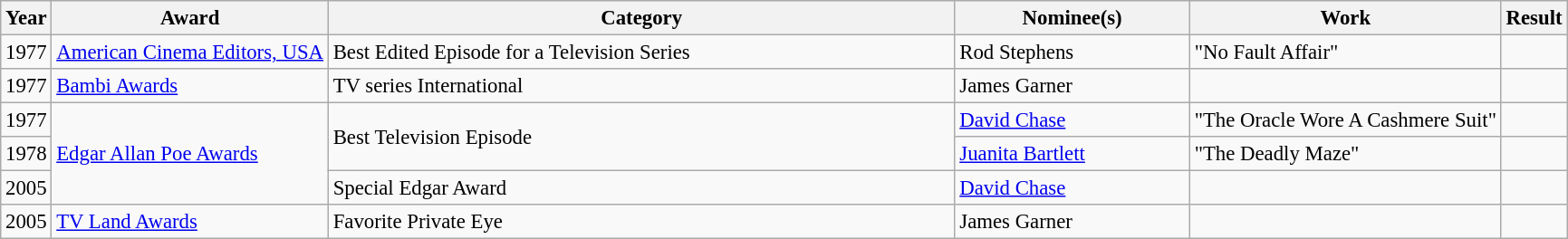<table class="wikitable sortable" style="font-size: 95%">
<tr>
<th>Year</th>
<th>Award</th>
<th style="width:40%;">Category</th>
<th style="width:15%;">Nominee(s)</th>
<th>Work</th>
<th>Result</th>
</tr>
<tr>
<td>1977</td>
<td><a href='#'>American Cinema Editors, USA</a></td>
<td>Best Edited Episode for a Television Series</td>
<td>Rod Stephens</td>
<td>"No Fault Affair"</td>
<td></td>
</tr>
<tr>
<td>1977</td>
<td><a href='#'>Bambi Awards</a></td>
<td>TV series International</td>
<td>James Garner</td>
<td></td>
<td></td>
</tr>
<tr>
<td>1977</td>
<td rowspan=3><a href='#'>Edgar Allan Poe Awards</a></td>
<td rowspan=2>Best Television Episode</td>
<td><a href='#'>David Chase</a></td>
<td>"The Oracle Wore A Cashmere Suit"</td>
<td></td>
</tr>
<tr>
<td>1978</td>
<td><a href='#'>Juanita Bartlett</a></td>
<td>"The Deadly Maze"</td>
<td></td>
</tr>
<tr>
<td>2005</td>
<td>Special Edgar Award</td>
<td><a href='#'>David Chase</a></td>
<td></td>
<td></td>
</tr>
<tr>
<td>2005</td>
<td><a href='#'>TV Land Awards</a></td>
<td>Favorite Private Eye</td>
<td>James Garner</td>
<td></td>
<td></td>
</tr>
</table>
